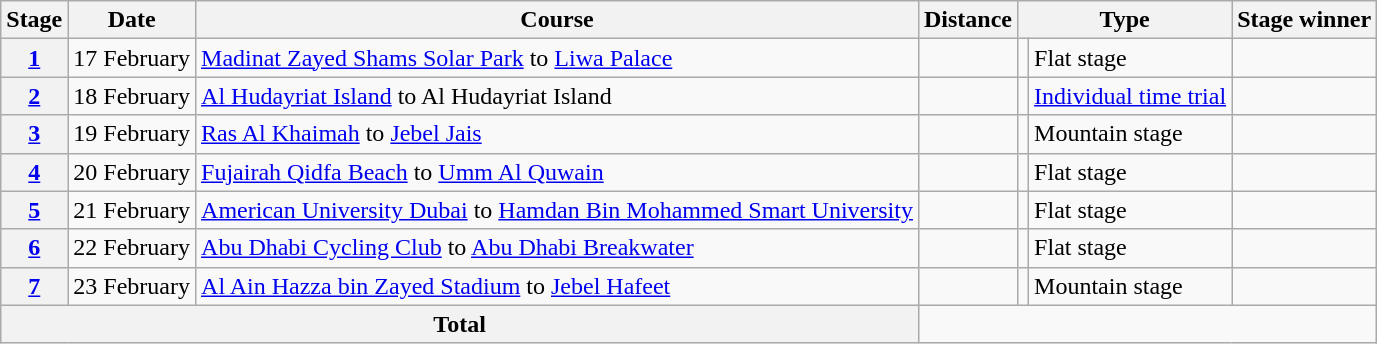<table class="wikitable">
<tr>
<th scope="col">Stage</th>
<th scope="col">Date</th>
<th scope="col">Course</th>
<th scope="col">Distance</th>
<th scope="col" colspan="2">Type</th>
<th scope="col">Stage winner</th>
</tr>
<tr>
<th scope="row"><a href='#'>1</a></th>
<td style="text-align:center;">17 February</td>
<td><a href='#'>Madinat Zayed Shams Solar Park</a> to <a href='#'>Liwa Palace</a></td>
<td style="text-align:center;"></td>
<td></td>
<td>Flat stage</td>
<td></td>
</tr>
<tr>
<th scope="row"><a href='#'>2</a></th>
<td style="text-align:center;">18 February</td>
<td><a href='#'>Al Hudayriat Island</a> to Al Hudayriat Island</td>
<td style="text-align:center;"></td>
<td></td>
<td><a href='#'>Individual time trial</a></td>
<td></td>
</tr>
<tr>
<th scope="row"><a href='#'>3</a></th>
<td style="text-align:center;">19 February</td>
<td><a href='#'>Ras Al Khaimah</a> to <a href='#'>Jebel Jais</a></td>
<td style="text-align:center;"></td>
<td></td>
<td>Mountain stage</td>
<td></td>
</tr>
<tr>
<th scope="row"><a href='#'>4</a></th>
<td style="text-align:center;">20 February</td>
<td><a href='#'>Fujairah Qidfa Beach</a> to <a href='#'>Umm Al Quwain</a></td>
<td style="text-align:center;"></td>
<td></td>
<td>Flat stage</td>
<td></td>
</tr>
<tr>
<th scope="row"><a href='#'>5</a></th>
<td style="text-align:center;">21 February</td>
<td><a href='#'>American University Dubai</a> to <a href='#'>Hamdan Bin Mohammed Smart University</a></td>
<td style="text-align:center;"></td>
<td></td>
<td>Flat stage</td>
<td></td>
</tr>
<tr>
<th scope="row"><a href='#'>6</a></th>
<td style="text-align:center;">22 February</td>
<td><a href='#'>Abu Dhabi Cycling Club</a> to <a href='#'>Abu Dhabi Breakwater</a></td>
<td style="text-align:center;"></td>
<td></td>
<td>Flat stage</td>
<td></td>
</tr>
<tr>
<th scope="row"><a href='#'>7</a></th>
<td style="text-align:center;">23 February</td>
<td><a href='#'>Al Ain Hazza bin Zayed Stadium</a> to <a href='#'>Jebel Hafeet</a></td>
<td style="text-align:center;"></td>
<td></td>
<td>Mountain stage</td>
<td></td>
</tr>
<tr>
<th colspan="3">Total</th>
<td colspan="4" style="text-align:center;"></td>
</tr>
</table>
